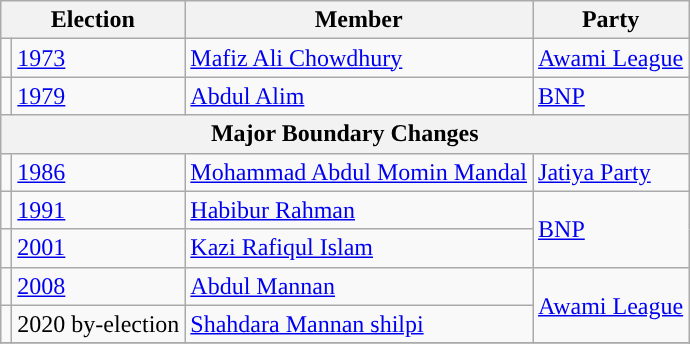<table class="wikitable">
<tr>
<th colspan="2">Election</th>
<th>Member</th>
<th>Party</th>
</tr>
<tr>
<td style="background-color:"></td>
<td><a href='#'>1973</a></td>
<td><a href='#'>Mafiz Ali Chowdhury</a></td>
<td><a href='#'>Awami League</a></td>
</tr>
<tr>
<td style="background-color:"></td>
<td><a href='#'>1979</a></td>
<td><a href='#'>Abdul Alim</a></td>
<td><a href='#'>BNP</a></td>
</tr>
<tr>
<th colspan="4">Major Boundary Changes</th>
</tr>
<tr>
<td style="background-color:"></td>
<td><a href='#'>1986</a></td>
<td><a href='#'>Mohammad Abdul Momin Mandal</a></td>
<td><a href='#'>Jatiya Party</a></td>
</tr>
<tr>
<td style="background-color:"></td>
<td><a href='#'>1991</a></td>
<td><a href='#'>Habibur Rahman</a></td>
<td rowspan="2"><a href='#'>BNP</a></td>
</tr>
<tr>
<td style="background-color:"></td>
<td><a href='#'>2001</a></td>
<td><a href='#'>Kazi Rafiqul Islam</a></td>
</tr>
<tr>
<td style="background-color:"></td>
<td><a href='#'>2008</a></td>
<td><a href='#'>Abdul Mannan</a></td>
<td rowspan="2"><a href='#'>Awami League</a></td>
</tr>
<tr>
<td style="background-color:"></td>
<td>2020 by-election</td>
<td><a href='#'>Shahdara Mannan shilpi</a></td>
</tr>
<tr>
</tr>
</table>
